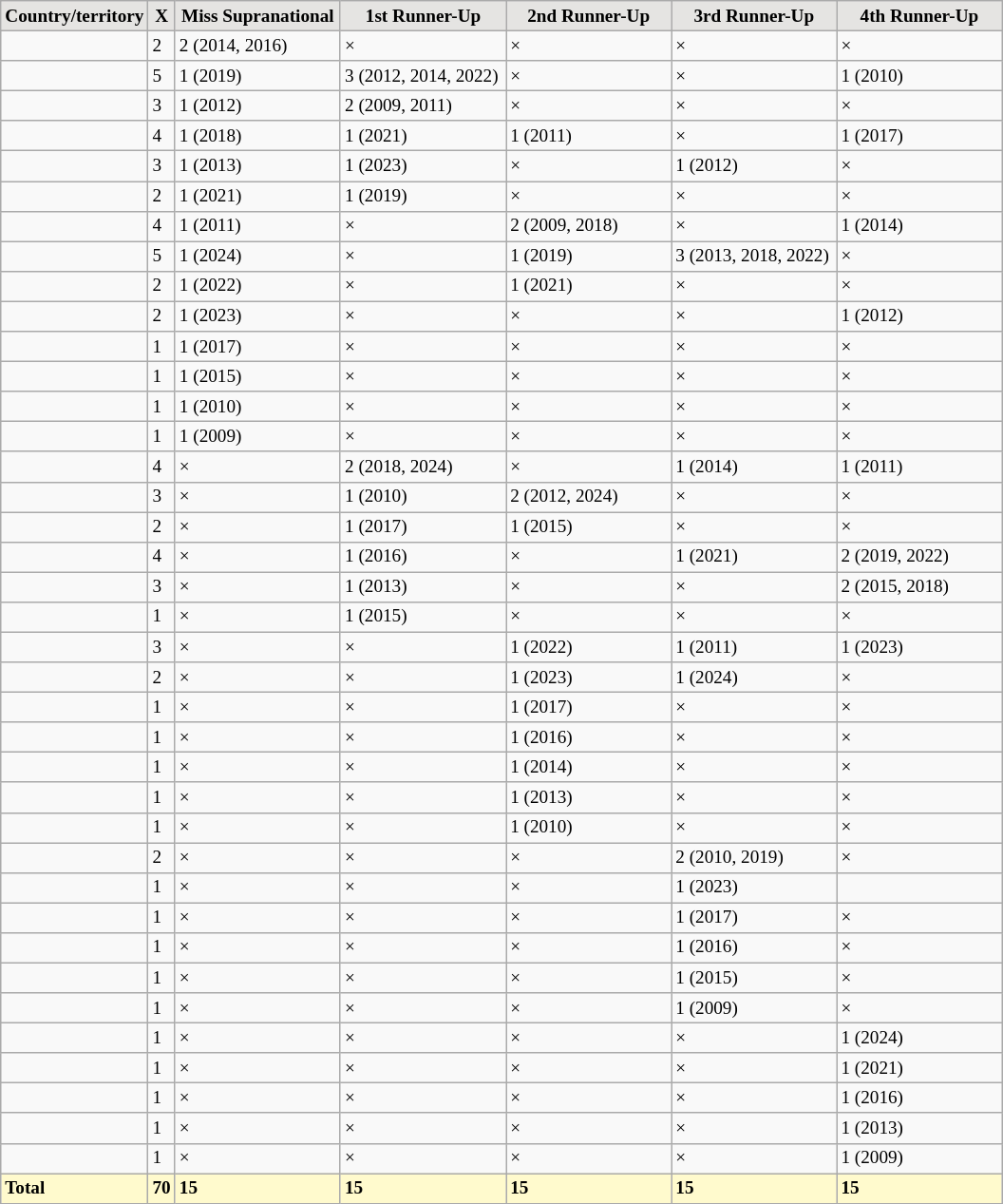<table class="wikitable sortable" style="font-size: 80%;">
<tr>
<th style="background:#E5E4E2">Country/territory</th>
<th style="background:#E5E4E2">X</th>
<th style="background:#E5E4E2"; width="110">Miss Supranational<br></th>
<th style="background:#E5E4E2"; width="110">1st Runner-Up<br></th>
<th style="background:#E5E4E2"; width="110">2nd Runner-Up<br></th>
<th style="background:#E5E4E2"; width="110">3rd Runner-Up<br></th>
<th style="background:#E5E4E2"; width="110">4th Runner-Up<br></th>
</tr>
<tr>
<td><strong></strong></td>
<td>2</td>
<td>2 (2014, 2016)</td>
<td>×</td>
<td>×</td>
<td>×</td>
<td>×</td>
</tr>
<tr>
<td><strong></strong></td>
<td>5</td>
<td>1 (2019)</td>
<td>3 (2012, 2014, 2022)</td>
<td>×</td>
<td>×</td>
<td>1 (2010)</td>
</tr>
<tr>
<td><strong></strong></td>
<td>3</td>
<td>1 (2012)</td>
<td>2 (2009, 2011)</td>
<td>×</td>
<td>×</td>
<td>×</td>
</tr>
<tr>
<td><strong></strong></td>
<td>4</td>
<td>1 (2018)</td>
<td>1 (2021)</td>
<td>1 (2011)</td>
<td>×</td>
<td>1 (2017)</td>
</tr>
<tr>
<td><strong></strong></td>
<td>3</td>
<td>1 (2013)</td>
<td>1 (2023)</td>
<td>×</td>
<td>1 (2012)</td>
<td>×</td>
</tr>
<tr>
<td><strong></strong></td>
<td>2</td>
<td>1 (2021)</td>
<td>1 (2019)</td>
<td>×</td>
<td>×</td>
<td>×</td>
</tr>
<tr>
<td><strong></strong></td>
<td>4</td>
<td>1 (2011)</td>
<td>×</td>
<td>2 (2009, 2018)</td>
<td>×</td>
<td>1 (2014)</td>
</tr>
<tr>
<td><strong></strong></td>
<td>5</td>
<td>1 (2024)</td>
<td>×</td>
<td>1 (2019)</td>
<td>3 (2013, 2018, 2022)</td>
<td>×</td>
</tr>
<tr>
<td><strong></strong></td>
<td>2</td>
<td>1 (2022)</td>
<td>×</td>
<td>1 (2021)</td>
<td>×</td>
<td>×</td>
</tr>
<tr>
<td><strong></strong></td>
<td>2</td>
<td>1 (2023)</td>
<td>×</td>
<td>×</td>
<td>×</td>
<td>1 (2012)</td>
</tr>
<tr>
<td><strong></strong></td>
<td>1</td>
<td>1 (2017)</td>
<td>×</td>
<td>×</td>
<td>×</td>
<td>×</td>
</tr>
<tr>
<td><strong></strong></td>
<td>1</td>
<td>1 (2015)</td>
<td>×</td>
<td>×</td>
<td>×</td>
<td>×</td>
</tr>
<tr>
<td><strong></strong></td>
<td>1</td>
<td>1 (2010)</td>
<td>×</td>
<td>×</td>
<td>×</td>
<td>×</td>
</tr>
<tr>
<td><strong></strong></td>
<td>1</td>
<td>1 (2009)</td>
<td>×</td>
<td>×</td>
<td>×</td>
<td>×</td>
</tr>
<tr>
<td><strong></strong></td>
<td>4</td>
<td>×</td>
<td>2 (2018, 2024)</td>
<td>×</td>
<td>1 (2014)</td>
<td>1 (2011)</td>
</tr>
<tr>
<td><strong></strong></td>
<td>3</td>
<td>×</td>
<td>1 (2010)</td>
<td>2 (2012, 2024)</td>
<td>×</td>
<td>×</td>
</tr>
<tr>
<td><strong></strong></td>
<td>2</td>
<td>×</td>
<td>1 (2017)</td>
<td>1 (2015)</td>
<td>×</td>
<td>×</td>
</tr>
<tr>
<td><strong></strong></td>
<td>4</td>
<td>×</td>
<td>1 (2016)</td>
<td>×</td>
<td>1 (2021)</td>
<td>2 (2019, 2022)</td>
</tr>
<tr>
<td><strong></strong></td>
<td>3</td>
<td>×</td>
<td>1 (2013)</td>
<td>×</td>
<td>×</td>
<td>2 (2015, 2018)</td>
</tr>
<tr>
<td><strong></strong></td>
<td>1</td>
<td>×</td>
<td>1 (2015)</td>
<td>×</td>
<td>×</td>
<td>×</td>
</tr>
<tr>
<td><strong></strong></td>
<td>3</td>
<td>×</td>
<td>×</td>
<td>1 (2022)</td>
<td>1 (2011)</td>
<td>1 (2023)</td>
</tr>
<tr>
<td><strong></strong></td>
<td>2</td>
<td>×</td>
<td>×</td>
<td>1 (2023)</td>
<td>1 (2024)</td>
<td>×</td>
</tr>
<tr>
<td><strong></strong></td>
<td>1</td>
<td>×</td>
<td>×</td>
<td>1 (2017)</td>
<td>×</td>
<td>×</td>
</tr>
<tr>
<td><strong></strong></td>
<td>1</td>
<td>×</td>
<td>×</td>
<td>1 (2016)</td>
<td>×</td>
<td>×</td>
</tr>
<tr>
<td><strong></strong></td>
<td>1</td>
<td>×</td>
<td>×</td>
<td>1 (2014)</td>
<td>×</td>
<td>×</td>
</tr>
<tr>
<td><strong></strong></td>
<td>1</td>
<td>×</td>
<td>×</td>
<td>1 (2013)</td>
<td>×</td>
<td>×</td>
</tr>
<tr>
<td><strong></strong></td>
<td>1</td>
<td>×</td>
<td>×</td>
<td>1 (2010)</td>
<td>×</td>
<td>×</td>
</tr>
<tr>
<td><strong></strong></td>
<td>2</td>
<td>×</td>
<td>×</td>
<td>×</td>
<td>2 (2010, 2019)</td>
<td>×</td>
</tr>
<tr>
<td><strong></strong></td>
<td>1</td>
<td>×</td>
<td>×</td>
<td>×</td>
<td>1 (2023)</td>
<td></td>
</tr>
<tr>
<td><strong></strong></td>
<td>1</td>
<td>×</td>
<td>×</td>
<td>×</td>
<td>1 (2017)</td>
<td>×</td>
</tr>
<tr>
<td><strong></strong></td>
<td>1</td>
<td>×</td>
<td>×</td>
<td>×</td>
<td>1 (2016)</td>
<td>×</td>
</tr>
<tr>
<td><strong></strong></td>
<td>1</td>
<td>×</td>
<td>×</td>
<td>×</td>
<td>1 (2015)</td>
<td>×</td>
</tr>
<tr>
<td><strong></strong></td>
<td>1</td>
<td>×</td>
<td>×</td>
<td>×</td>
<td>1 (2009)</td>
<td>×</td>
</tr>
<tr>
<td><strong></strong></td>
<td>1</td>
<td>×</td>
<td>×</td>
<td>×</td>
<td>×</td>
<td>1 (2024)</td>
</tr>
<tr>
<td><strong></strong></td>
<td>1</td>
<td>×</td>
<td>×</td>
<td>×</td>
<td>×</td>
<td>1 (2021)</td>
</tr>
<tr>
<td><strong></strong></td>
<td>1</td>
<td>×</td>
<td>×</td>
<td>×</td>
<td>×</td>
<td>1 (2016)</td>
</tr>
<tr>
<td><strong></strong></td>
<td>1</td>
<td>×</td>
<td>×</td>
<td>×</td>
<td>×</td>
<td>1 (2013)</td>
</tr>
<tr>
<td><strong></strong></td>
<td>1</td>
<td>×</td>
<td>×</td>
<td>×</td>
<td>×</td>
<td>1 (2009)</td>
</tr>
<tr style="background: #FFFACD;">
<td><strong>Total</strong></td>
<td><strong>70</strong></td>
<td><strong>15</strong></td>
<td><strong>15</strong></td>
<td><strong>15</strong></td>
<td><strong>15</strong></td>
<td><strong>15</strong></td>
</tr>
</table>
